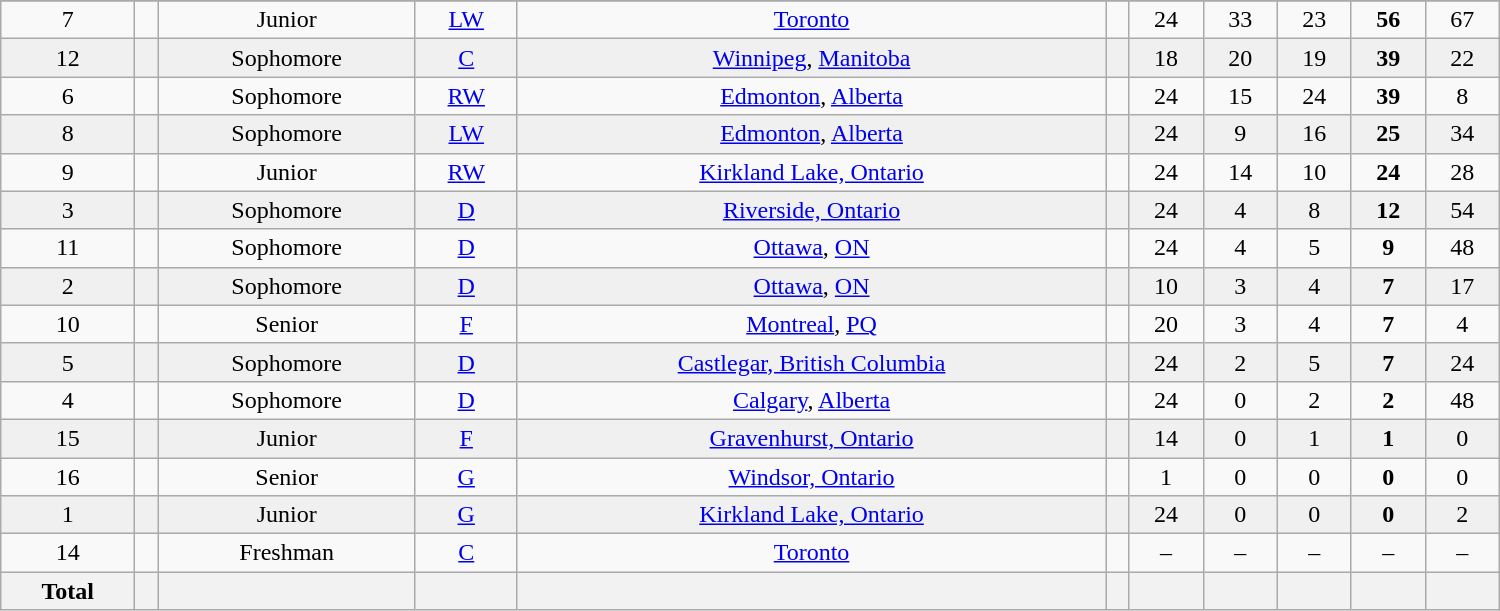<table class="wikitable sortable" width ="1000">
<tr align="center">
</tr>
<tr align="center" bgcolor="">
<td>7</td>
<td></td>
<td>Junior</td>
<td><a href='#'>LW</a></td>
<td><a href='#'>Toronto</a></td>
<td></td>
<td>24</td>
<td>33</td>
<td>23</td>
<td><strong>56</strong></td>
<td>67</td>
</tr>
<tr align="center" bgcolor="f0f0f0">
<td>12</td>
<td></td>
<td>Sophomore</td>
<td><a href='#'>C</a></td>
<td><a href='#'>Winnipeg</a>, <a href='#'>Manitoba</a></td>
<td></td>
<td>18</td>
<td>20</td>
<td>19</td>
<td><strong>39</strong></td>
<td>22</td>
</tr>
<tr align="center" bgcolor="">
<td>6</td>
<td></td>
<td>Sophomore</td>
<td><a href='#'>RW</a></td>
<td><a href='#'>Edmonton</a>, <a href='#'>Alberta</a></td>
<td></td>
<td>24</td>
<td>15</td>
<td>24</td>
<td><strong>39</strong></td>
<td>8</td>
</tr>
<tr align="center" bgcolor="f0f0f0">
<td>8</td>
<td></td>
<td>Sophomore</td>
<td><a href='#'>LW</a></td>
<td><a href='#'>Edmonton</a>, <a href='#'>Alberta</a></td>
<td></td>
<td>24</td>
<td>9</td>
<td>16</td>
<td><strong>25</strong></td>
<td>34</td>
</tr>
<tr align="center" bgcolor="">
<td>9</td>
<td></td>
<td>Junior</td>
<td><a href='#'>RW</a></td>
<td><a href='#'>Kirkland Lake, Ontario</a></td>
<td></td>
<td>24</td>
<td>14</td>
<td>10</td>
<td><strong>24</strong></td>
<td>28</td>
</tr>
<tr align="center" bgcolor="f0f0f0">
<td>3</td>
<td></td>
<td>Sophomore</td>
<td><a href='#'>D</a></td>
<td><a href='#'>Riverside, Ontario</a></td>
<td></td>
<td>24</td>
<td>4</td>
<td>8</td>
<td><strong>12</strong></td>
<td>54</td>
</tr>
<tr align="center" bgcolor="">
<td>11</td>
<td></td>
<td>Sophomore</td>
<td><a href='#'>D</a></td>
<td><a href='#'>Ottawa</a>, <a href='#'>ON</a></td>
<td></td>
<td>24</td>
<td>4</td>
<td>5</td>
<td><strong>9</strong></td>
<td>48</td>
</tr>
<tr align="center" bgcolor="f0f0f0">
<td>2</td>
<td></td>
<td>Sophomore</td>
<td><a href='#'>D</a></td>
<td><a href='#'>Ottawa</a>, <a href='#'>ON</a></td>
<td></td>
<td>10</td>
<td>3</td>
<td>4</td>
<td><strong>7</strong></td>
<td>17</td>
</tr>
<tr align="center" bgcolor="">
<td>10</td>
<td></td>
<td>Senior</td>
<td><a href='#'>F</a></td>
<td><a href='#'>Montreal</a>, <a href='#'>PQ</a></td>
<td></td>
<td>20</td>
<td>3</td>
<td>4</td>
<td><strong>7</strong></td>
<td>4</td>
</tr>
<tr align="center" bgcolor="f0f0f0">
<td>5</td>
<td></td>
<td>Sophomore</td>
<td><a href='#'>D</a></td>
<td><a href='#'>Castlegar, British Columbia</a></td>
<td></td>
<td>24</td>
<td>2</td>
<td>5</td>
<td><strong>7</strong></td>
<td>24</td>
</tr>
<tr align="center" bgcolor="">
<td>4</td>
<td></td>
<td>Sophomore</td>
<td><a href='#'>D</a></td>
<td><a href='#'>Calgary</a>, <a href='#'>Alberta</a></td>
<td></td>
<td>24</td>
<td>0</td>
<td>2</td>
<td><strong>2</strong></td>
<td>48</td>
</tr>
<tr align="center" bgcolor="f0f0f0">
<td>15</td>
<td></td>
<td>Junior</td>
<td><a href='#'>F</a></td>
<td><a href='#'>Gravenhurst, Ontario</a></td>
<td></td>
<td>14</td>
<td>0</td>
<td>1</td>
<td><strong>1</strong></td>
<td>0</td>
</tr>
<tr align="center" bgcolor="">
<td>16</td>
<td></td>
<td>Senior</td>
<td><a href='#'>G</a></td>
<td><a href='#'>Windsor, Ontario</a></td>
<td></td>
<td>1</td>
<td>0</td>
<td>0</td>
<td><strong>0</strong></td>
<td>0</td>
</tr>
<tr align="center" bgcolor="f0f0f0">
<td>1</td>
<td></td>
<td>Junior</td>
<td><a href='#'>G</a></td>
<td><a href='#'>Kirkland Lake, Ontario</a></td>
<td></td>
<td>24</td>
<td>0</td>
<td>0</td>
<td><strong>0</strong></td>
<td>2</td>
</tr>
<tr align="center" bgcolor="">
<td>14</td>
<td></td>
<td>Freshman</td>
<td><a href='#'>C</a></td>
<td><a href='#'>Toronto</a></td>
<td></td>
<td>–</td>
<td>–</td>
<td>–</td>
<td>–</td>
<td>–</td>
</tr>
<tr>
<th>Total</th>
<th></th>
<th></th>
<th></th>
<th></th>
<th></th>
<th></th>
<th></th>
<th></th>
<th></th>
<th></th>
</tr>
</table>
